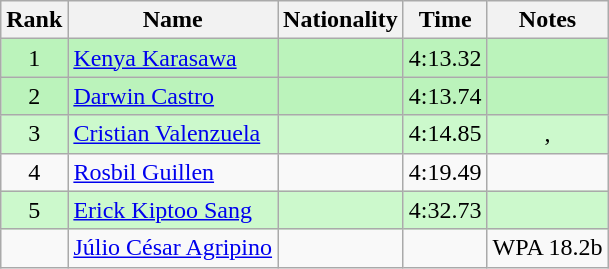<table class="wikitable sortable" style="text-align:center">
<tr>
<th>Rank</th>
<th>Name</th>
<th>Nationality</th>
<th>Time</th>
<th>Notes</th>
</tr>
<tr bgcolor=bbf3bb>
<td>1</td>
<td align="left"><a href='#'>Kenya Karasawa</a></td>
<td align="left"></td>
<td>4:13.32</td>
<td></td>
</tr>
<tr bgcolor=bbf3bb>
<td>2</td>
<td align="left"><a href='#'>Darwin Castro</a></td>
<td align="left"></td>
<td>4:13.74</td>
<td></td>
</tr>
<tr bgcolor=ccf9cc>
<td>3</td>
<td align="left"><a href='#'>Cristian Valenzuela</a></td>
<td align="left"></td>
<td>4:14.85</td>
<td>, </td>
</tr>
<tr>
<td>4</td>
<td align="left"><a href='#'>Rosbil Guillen</a></td>
<td align="left"></td>
<td>4:19.49</td>
<td></td>
</tr>
<tr bgcolor=ccf9cc>
<td>5</td>
<td align="left"><a href='#'>Erick Kiptoo Sang</a></td>
<td align="left"></td>
<td>4:32.73</td>
<td></td>
</tr>
<tr>
<td></td>
<td align="left"><a href='#'>Júlio César Agripino</a></td>
<td align="left"></td>
<td></td>
<td>WPA 18.2b</td>
</tr>
</table>
